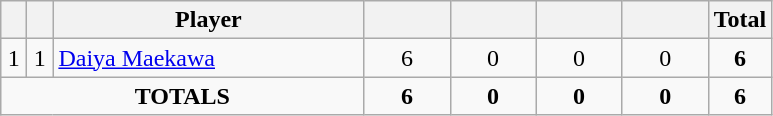<table class="wikitable sortable" style="text-align:center">
<tr>
<th width=10></th>
<th width=10></th>
<th width=200>Player</th>
<th width=50></th>
<th width=50></th>
<th width=50></th>
<th width=50></th>
<th>Total</th>
</tr>
<tr>
<td>1</td>
<td>1</td>
<td align="left"> <a href='#'>Daiya Maekawa</a></td>
<td>6</td>
<td>0</td>
<td>0</td>
<td>0</td>
<td><strong>6</strong></td>
</tr>
<tr>
<td colspan="3"><strong>TOTALS</strong></td>
<td><strong>6</strong></td>
<td><strong>0</strong></td>
<td><strong>0</strong></td>
<td><strong>0</strong></td>
<td><strong>6</strong></td>
</tr>
</table>
